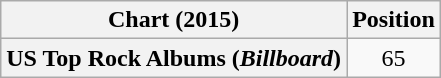<table class="wikitable plainrowheaders" style="text-align:center">
<tr>
<th scope="col">Chart (2015)</th>
<th scope="col">Position</th>
</tr>
<tr>
<th scope="row">US Top Rock Albums (<em>Billboard</em>)</th>
<td>65</td>
</tr>
</table>
